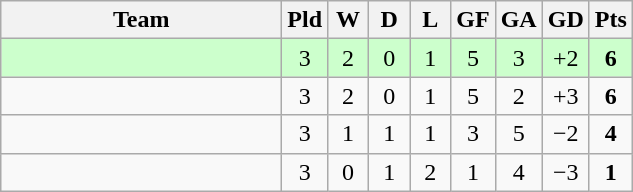<table class="wikitable" style="text-align:center;">
<tr>
<th width=180>Team</th>
<th width=20>Pld</th>
<th width=20>W</th>
<th width=20>D</th>
<th width=20>L</th>
<th width=20>GF</th>
<th width=20>GA</th>
<th width=20>GD</th>
<th width=20>Pts</th>
</tr>
<tr bgcolor="ccffcc">
<td align="left"><em></em></td>
<td>3</td>
<td>2</td>
<td>0</td>
<td>1</td>
<td>5</td>
<td>3</td>
<td>+2</td>
<td><strong>6</strong></td>
</tr>
<tr>
<td align="left"></td>
<td>3</td>
<td>2</td>
<td>0</td>
<td>1</td>
<td>5</td>
<td>2</td>
<td>+3</td>
<td><strong>6</strong></td>
</tr>
<tr>
<td align="left"></td>
<td>3</td>
<td>1</td>
<td>1</td>
<td>1</td>
<td>3</td>
<td>5</td>
<td>−2</td>
<td><strong>4</strong></td>
</tr>
<tr>
<td align="left"></td>
<td>3</td>
<td>0</td>
<td>1</td>
<td>2</td>
<td>1</td>
<td>4</td>
<td>−3</td>
<td><strong>1</strong></td>
</tr>
</table>
